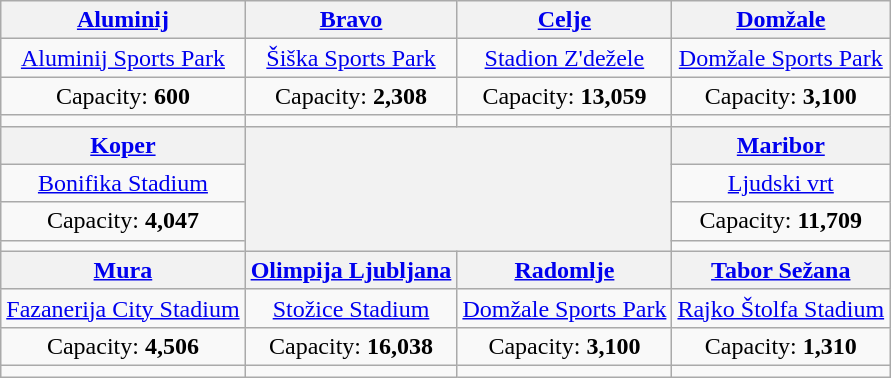<table class="wikitable" style="text-align:center">
<tr>
<th><a href='#'>Aluminij</a></th>
<th><a href='#'>Bravo</a></th>
<th><a href='#'>Celje</a></th>
<th><a href='#'>Domžale</a></th>
</tr>
<tr>
<td><a href='#'>Aluminij Sports Park</a></td>
<td><a href='#'>Šiška Sports Park</a></td>
<td><a href='#'>Stadion Z'dežele</a></td>
<td><a href='#'>Domžale Sports Park</a></td>
</tr>
<tr>
<td>Capacity: <strong>600</strong></td>
<td>Capacity: <strong>2,308</strong></td>
<td>Capacity: <strong>13,059</strong></td>
<td>Capacity: <strong>3,100</strong></td>
</tr>
<tr>
<td></td>
<td></td>
<td></td>
<td></td>
</tr>
<tr>
<th><a href='#'>Koper</a></th>
<th colspan=2 rowspan=4><br></th>
<th><a href='#'>Maribor</a></th>
</tr>
<tr>
<td><a href='#'>Bonifika Stadium</a></td>
<td><a href='#'>Ljudski vrt</a></td>
</tr>
<tr>
<td>Capacity: <strong>4,047</strong></td>
<td>Capacity: <strong>11,709</strong></td>
</tr>
<tr>
<td></td>
<td></td>
</tr>
<tr>
<th><a href='#'>Mura</a></th>
<th><a href='#'>Olimpija Ljubljana</a></th>
<th><a href='#'>Radomlje</a></th>
<th><a href='#'>Tabor Sežana</a></th>
</tr>
<tr>
<td><a href='#'>Fazanerija City Stadium</a></td>
<td><a href='#'>Stožice Stadium</a></td>
<td><a href='#'>Domžale Sports Park</a></td>
<td><a href='#'>Rajko Štolfa Stadium</a></td>
</tr>
<tr>
<td>Capacity: <strong>4,506</strong></td>
<td>Capacity: <strong>16,038</strong></td>
<td>Capacity: <strong>3,100</strong></td>
<td>Capacity: <strong>1,310</strong></td>
</tr>
<tr>
<td></td>
<td></td>
<td></td>
<td></td>
</tr>
</table>
